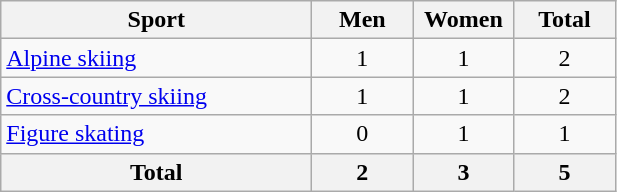<table class="wikitable" style="text-align:center;">
<tr>
<th width=200>Sport</th>
<th width=60>Men</th>
<th width=60>Women</th>
<th width=60>Total</th>
</tr>
<tr>
<td align=left><a href='#'>Alpine skiing</a></td>
<td>1</td>
<td>1</td>
<td>2</td>
</tr>
<tr>
<td align=left><a href='#'>Cross-country skiing</a></td>
<td>1</td>
<td>1</td>
<td>2</td>
</tr>
<tr>
<td align=left><a href='#'>Figure skating</a></td>
<td>0</td>
<td>1</td>
<td>1</td>
</tr>
<tr>
<th>Total</th>
<th>2</th>
<th>3</th>
<th>5</th>
</tr>
</table>
